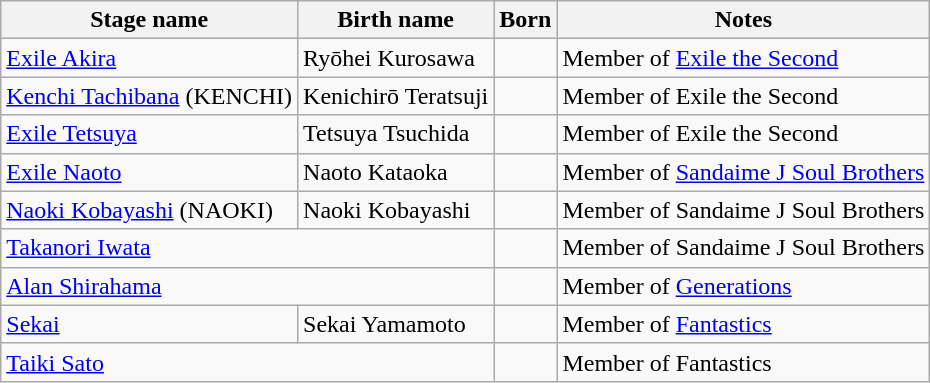<table class="wikitable sortable">
<tr>
<th>Stage name</th>
<th>Birth name</th>
<th>Born</th>
<th>Notes</th>
</tr>
<tr>
<td><a href='#'>Exile Akira</a></td>
<td>Ryōhei Kurosawa</td>
<td></td>
<td>Member of <a href='#'>Exile the Second</a></td>
</tr>
<tr>
<td><a href='#'>Kenchi Tachibana</a> (KENCHI)</td>
<td>Kenichirō Teratsuji</td>
<td></td>
<td>Member of Exile the Second</td>
</tr>
<tr>
<td><a href='#'>Exile Tetsuya</a></td>
<td>Tetsuya Tsuchida</td>
<td></td>
<td>Member of Exile the Second</td>
</tr>
<tr>
<td><a href='#'>Exile Naoto</a></td>
<td>Naoto Kataoka</td>
<td></td>
<td>Member of <a href='#'>Sandaime J Soul Brothers</a></td>
</tr>
<tr>
<td><a href='#'>Naoki Kobayashi</a> (NAOKI)</td>
<td>Naoki Kobayashi</td>
<td></td>
<td>Member of Sandaime J Soul Brothers</td>
</tr>
<tr>
<td colspan="2"><a href='#'>Takanori Iwata</a></td>
<td></td>
<td>Member of Sandaime J Soul Brothers</td>
</tr>
<tr>
<td colspan="2"><a href='#'>Alan Shirahama</a></td>
<td></td>
<td>Member of <a href='#'>Generations</a></td>
</tr>
<tr>
<td><a href='#'>Sekai</a></td>
<td>Sekai Yamamoto</td>
<td></td>
<td>Member of <a href='#'>Fantastics</a></td>
</tr>
<tr>
<td colspan="2"><a href='#'>Taiki Sato</a></td>
<td></td>
<td>Member of Fantastics</td>
</tr>
</table>
